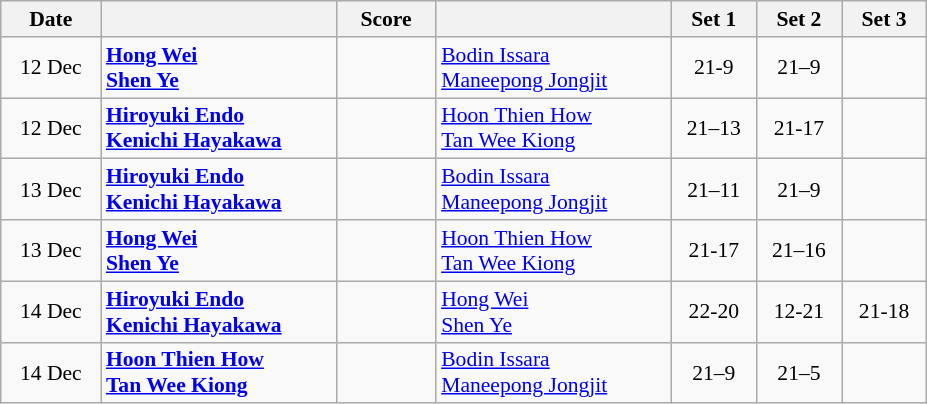<table class="wikitable" style="text-align: center; font-size:90% ">
<tr>
<th width="60">Date</th>
<th align="right" width="150"></th>
<th width="60">Score</th>
<th align="left" width="150"></th>
<th width="50">Set 1</th>
<th width="50">Set 2</th>
<th width="50">Set 3</th>
</tr>
<tr>
<td>12 Dec</td>
<td align=left><strong> <a href='#'>Hong Wei</a><br> <a href='#'>Shen Ye</a></strong></td>
<td align=center></td>
<td align=left> <a href='#'>Bodin Issara</a><br> <a href='#'>Maneepong Jongjit</a></td>
<td>21-9</td>
<td>21–9</td>
<td></td>
</tr>
<tr>
<td>12 Dec</td>
<td align=left><strong> <a href='#'>Hiroyuki Endo</a><br> <a href='#'>Kenichi Hayakawa</a></strong></td>
<td align=center></td>
<td align=left> <a href='#'>Hoon Thien How</a><br> <a href='#'>Tan Wee Kiong</a></td>
<td>21–13</td>
<td>21-17</td>
<td></td>
</tr>
<tr>
<td>13 Dec</td>
<td align=left><strong> <a href='#'>Hiroyuki Endo</a><br> <a href='#'>Kenichi Hayakawa</a></strong></td>
<td align=center></td>
<td align=left> <a href='#'>Bodin Issara</a><br> <a href='#'>Maneepong Jongjit</a></td>
<td>21–11</td>
<td>21–9</td>
<td></td>
</tr>
<tr>
<td>13 Dec</td>
<td align=left><strong> <a href='#'>Hong Wei</a><br> <a href='#'>Shen Ye</a></strong></td>
<td align=center></td>
<td align=left> <a href='#'>Hoon Thien How</a><br> <a href='#'>Tan Wee Kiong</a></td>
<td>21-17</td>
<td>21–16</td>
<td></td>
</tr>
<tr>
<td>14 Dec</td>
<td align=left><strong> <a href='#'>Hiroyuki Endo</a><br> <a href='#'>Kenichi Hayakawa</a></strong></td>
<td align=center></td>
<td align=left> <a href='#'>Hong Wei</a><br> <a href='#'>Shen Ye</a></td>
<td>22-20</td>
<td>12-21</td>
<td>21-18</td>
</tr>
<tr>
<td>14 Dec</td>
<td align=left><strong> <a href='#'>Hoon Thien How</a><br> <a href='#'>Tan Wee Kiong</a></strong></td>
<td align=center></td>
<td align=left> <a href='#'>Bodin Issara</a><br> <a href='#'>Maneepong Jongjit</a></td>
<td>21–9</td>
<td>21–5</td>
<td></td>
</tr>
</table>
